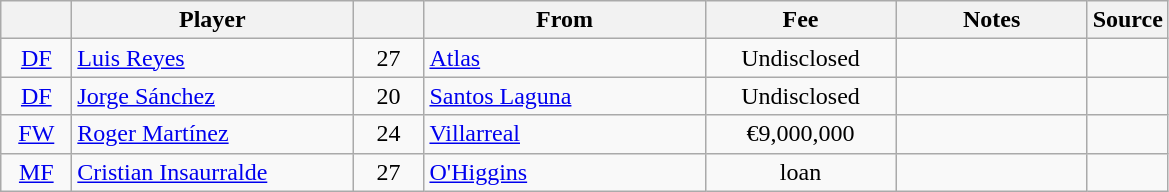<table class="wikitable sortable">
<tr>
<th style="width:40px;"></th>
<th style="width:180px;">Player</th>
<th style="width:40px;"></th>
<th style="width:180px;">From</th>
<th class="unsortable" style="width:120px;">Fee</th>
<th class="unsortable" style="width:120px;">Notes</th>
<th style="width:20px;">Source</th>
</tr>
<tr>
<td align="center"><a href='#'>DF</a></td>
<td> <a href='#'>Luis Reyes</a></td>
<td align="center">27</td>
<td> <a href='#'>Atlas</a></td>
<td align="center">Undisclosed</td>
<td align="center"></td>
<td align="center"></td>
</tr>
<tr>
<td align="center"><a href='#'>DF</a></td>
<td> <a href='#'>Jorge Sánchez</a></td>
<td align="center">20</td>
<td> <a href='#'>Santos Laguna</a></td>
<td align="center">Undisclosed</td>
<td align="center"></td>
<td align="center"></td>
</tr>
<tr>
<td align="center"><a href='#'>FW</a></td>
<td> <a href='#'>Roger Martínez</a></td>
<td align="center">24</td>
<td> <a href='#'>Villarreal</a></td>
<td align="center">€9,000,000</td>
<td align="center"></td>
<td align="center"></td>
</tr>
<tr>
<td align="center"><a href='#'>MF</a></td>
<td> <a href='#'>Cristian Insaurralde</a></td>
<td align="center">27</td>
<td> <a href='#'>O'Higgins</a></td>
<td align="center">loan</td>
<td align="center"></td>
<td align="center"></td>
</tr>
</table>
